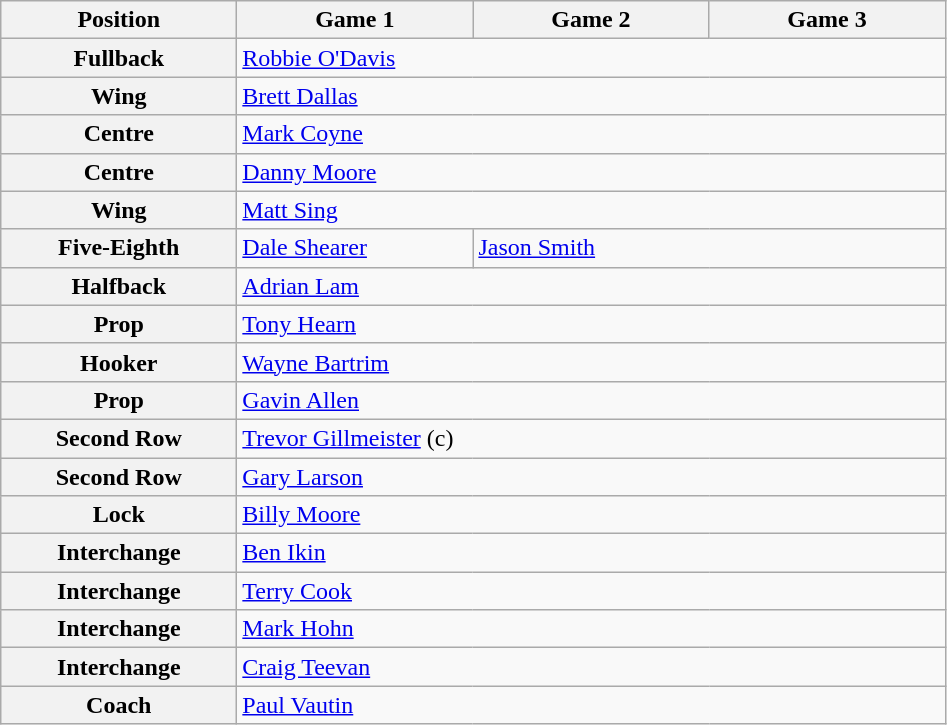<table class="wikitable">
<tr>
<th style="width:150px;">Position</th>
<th style="width:150px;">Game 1</th>
<th style="width:150px;">Game 2</th>
<th style="width:150px;">Game 3</th>
</tr>
<tr>
<th>Fullback</th>
<td colspan="3"> <a href='#'>Robbie O'Davis</a></td>
</tr>
<tr>
<th>Wing</th>
<td colspan="3"> <a href='#'>Brett Dallas</a></td>
</tr>
<tr>
<th>Centre</th>
<td colspan="3"> <a href='#'>Mark Coyne</a></td>
</tr>
<tr>
<th>Centre</th>
<td colspan="3"> <a href='#'>Danny Moore</a></td>
</tr>
<tr>
<th>Wing</th>
<td colspan="3"> <a href='#'>Matt Sing</a></td>
</tr>
<tr>
<th>Five-Eighth</th>
<td> <a href='#'>Dale Shearer</a></td>
<td colspan="2"> <a href='#'>Jason Smith</a></td>
</tr>
<tr>
<th>Halfback</th>
<td colspan="3"> <a href='#'>Adrian Lam</a></td>
</tr>
<tr>
<th>Prop</th>
<td colspan="3"> <a href='#'>Tony Hearn</a></td>
</tr>
<tr>
<th>Hooker</th>
<td colspan="3"> <a href='#'>Wayne Bartrim</a></td>
</tr>
<tr>
<th>Prop</th>
<td colspan="3"> <a href='#'>Gavin Allen</a></td>
</tr>
<tr>
<th>Second Row</th>
<td colspan="3"> <a href='#'>Trevor Gillmeister</a> (c)</td>
</tr>
<tr>
<th>Second Row</th>
<td colspan="3"> <a href='#'>Gary Larson</a></td>
</tr>
<tr>
<th>Lock</th>
<td colspan="3"> <a href='#'>Billy Moore</a></td>
</tr>
<tr>
<th>Interchange</th>
<td colspan="3"> <a href='#'>Ben Ikin</a></td>
</tr>
<tr>
<th>Interchange</th>
<td colspan="3"> <a href='#'>Terry Cook</a></td>
</tr>
<tr>
<th>Interchange</th>
<td colspan="3"> <a href='#'>Mark Hohn</a></td>
</tr>
<tr>
<th>Interchange</th>
<td colspan="3"> <a href='#'>Craig Teevan</a></td>
</tr>
<tr>
<th>Coach</th>
<td colspan="3"> <a href='#'>Paul Vautin</a></td>
</tr>
</table>
